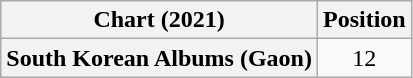<table class="wikitable plainrowheaders" style="text-align:center">
<tr>
<th scope="col">Chart (2021)</th>
<th scope="col">Position</th>
</tr>
<tr>
<th scope="row">South Korean Albums (Gaon)</th>
<td>12</td>
</tr>
</table>
